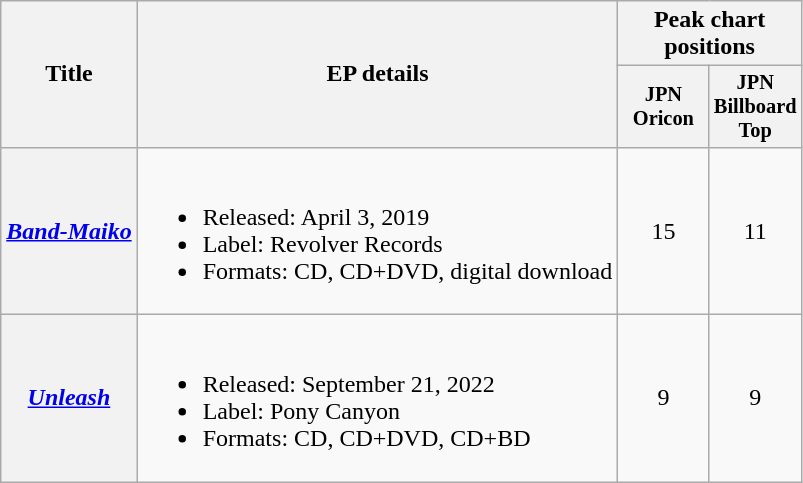<table class="wikitable plainrowheaders">
<tr>
<th scope="col" rowspan="2">Title</th>
<th scope="col" rowspan="2">EP details</th>
<th scope="col" colspan="2">Peak chart positions</th>
</tr>
<tr>
<th scope="col" style="width:4em;font-size:85%">JPN<br>Oricon<br></th>
<th scope="col" style="width:4em;font-size:85%">JPN<br>Billboard<br>Top<br></th>
</tr>
<tr>
<th scope="row"><em><a href='#'>Band-Maiko</a></em><br></th>
<td><br><ul><li>Released: April 3, 2019</li><li>Label: Revolver Records</li><li>Formats: CD, CD+DVD, digital download</li></ul></td>
<td align="center">15</td>
<td align="center">11</td>
</tr>
<tr>
<th scope="row"><em><a href='#'>Unleash</a></em></th>
<td><br><ul><li>Released: September 21, 2022</li><li>Label: Pony Canyon</li><li>Formats: CD, CD+DVD, CD+BD</li></ul></td>
<td align="center">9</td>
<td align="center">9</td>
</tr>
</table>
